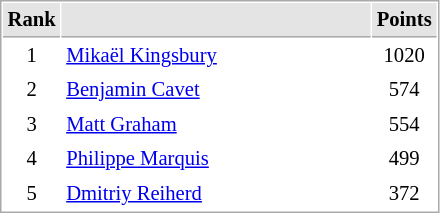<table cellspacing="1" cellpadding="3" style="border:1px solid #aaa; font-size:86%;">
<tr style="background:#e4e4e4;">
<th style="border-bottom:1px solid #aaa; width:10px;">Rank</th>
<th style="border-bottom:1px solid #aaa; width:200px;"></th>
<th style="border-bottom:1px solid #aaa; width:20px;">Points</th>
</tr>
<tr>
<td align=center>1</td>
<td> <a href='#'>Mikaël Kingsbury</a></td>
<td align=center>1020</td>
</tr>
<tr>
<td align=center>2</td>
<td> <a href='#'>Benjamin Cavet</a></td>
<td align=center>574</td>
</tr>
<tr>
<td align=center>3</td>
<td> <a href='#'>Matt Graham</a></td>
<td align=center>554</td>
</tr>
<tr>
<td align=center>4</td>
<td> <a href='#'>Philippe Marquis</a></td>
<td align=center>499</td>
</tr>
<tr>
<td align=center>5</td>
<td> <a href='#'>Dmitriy Reiherd</a></td>
<td align=center>372</td>
</tr>
</table>
